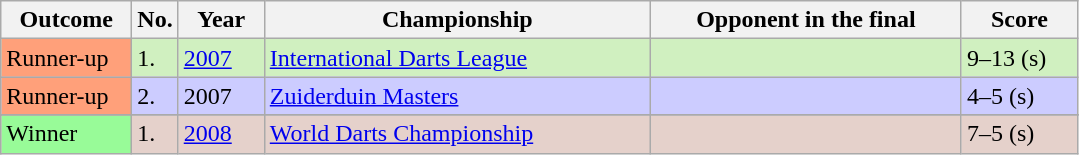<table class="sortable wikitable">
<tr>
<th width="80">Outcome</th>
<th width="20">No.</th>
<th width="50">Year</th>
<th style="width:250px;">Championship</th>
<th style="width:200px;">Opponent in the final</th>
<th width="70">Score</th>
</tr>
<tr style="background:#d0f0c0;">
<td style="background:#ffa07a;">Runner-up</td>
<td>1.</td>
<td><a href='#'>2007</a></td>
<td><a href='#'>International Darts League</a></td>
<td> </td>
<td>9–13 (s)</td>
</tr>
<tr style="background:#ccf;">
<td style="background:#ffa07a;">Runner-up</td>
<td>2.</td>
<td>2007</td>
<td><a href='#'>Zuiderduin Masters</a></td>
<td> </td>
<td>4–5 (s)</td>
</tr>
<tr>
</tr>
<tr style="background:#e5d1cb;">
<td style="background:#98FB98">Winner</td>
<td>1.</td>
<td><a href='#'>2008</a></td>
<td><a href='#'>World Darts Championship</a></td>
<td> </td>
<td>7–5 (s)</td>
</tr>
</table>
